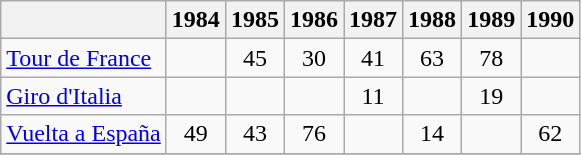<table class="wikitable">
<tr>
<th></th>
<th>1984</th>
<th>1985</th>
<th>1986</th>
<th>1987</th>
<th>1988</th>
<th>1989</th>
<th>1990</th>
</tr>
<tr align=center>
<td align=left><a href='#'>Tour de France</a></td>
<td></td>
<td>45</td>
<td>30</td>
<td>41</td>
<td>63</td>
<td>78</td>
<td></td>
</tr>
<tr align=center>
<td align=left><a href='#'>Giro d'Italia</a></td>
<td></td>
<td></td>
<td></td>
<td>11</td>
<td></td>
<td>19</td>
<td></td>
</tr>
<tr align=center>
<td align=left><a href='#'>Vuelta a España</a></td>
<td>49</td>
<td>43</td>
<td>76</td>
<td></td>
<td>14</td>
<td></td>
<td>62</td>
</tr>
<tr>
</tr>
</table>
